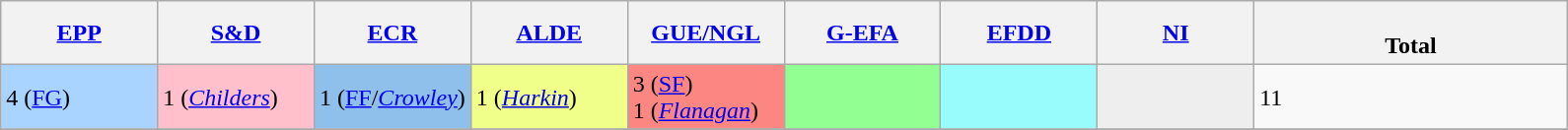<table class="wikitable">
<tr>
<th style="width: 10%"><a href='#'>EPP</a></th>
<th style="width: 10%"><a href='#'>S&D</a></th>
<th style="width: 10%"><a href='#'>ECR</a></th>
<th style="width: 10%"><a href='#'>ALDE</a></th>
<th style="width: 10%"><a href='#'>GUE/NGL</a></th>
<th style="width: 10%"><a href='#'>G-EFA</a></th>
<th style="width: 10%"><a href='#'>EFDD</a></th>
<th style="width: 10%"><a href='#'>NI</a></th>
<th><br>Total</th>
</tr>
<tr>
<td style="background:#a9d4ff; text-align:left;">4 (<a href='#'>FG</a>)</td>
<td style="background:pink; text-align:left;">1 (<a href='#'><em>Childers</em></a>)</td>
<td style="background:#8FBFEB; text-align:left;">1 (<a href='#'>FF</a>/<em><a href='#'>Crowley</a></em>)</td>
<td style="background:#f0ff8a; text-align:left;">1 (<a href='#'><em>Harkin</em></a>)</td>
<td style="background:#FB8682; text-align:left;">3 (<a href='#'>SF</a>)<br>1 (<a href='#'><em>Flanagan</em></a>)</td>
<td style="background:#92FF92; text-align:left;"></td>
<td style="background:#99FCFC; text-align:left;"></td>
<td style="background:#eee; text-align:left;"></td>
<td>11</td>
</tr>
<tr>
</tr>
</table>
